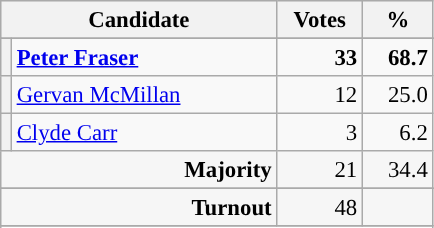<table class="wikitable" style="font-size: 95%;">
<tr style="background-color:#E9E9E9">
<th colspan="2" style="width: 170px">Candidate</th>
<th style="width: 50px">Votes</th>
<th style="width: 40px">%</th>
</tr>
<tr>
</tr>
<tr>
<th style="background-color: "></th>
<td style="width: 170px"><strong><a href='#'>Peter Fraser</a></strong></td>
<td align="right"><strong>33</strong></td>
<td align="right"><strong>68.7</strong></td>
</tr>
<tr>
<th style="background-color: "></th>
<td style="width: 170px"><a href='#'>Gervan McMillan</a></td>
<td align="right">12</td>
<td align="right">25.0</td>
</tr>
<tr>
<th style="background-color: "></th>
<td style="width: 170px"><a href='#'>Clyde Carr</a></td>
<td align="right">3</td>
<td align="right">6.2</td>
</tr>
<tr style="background-color:#F6F6F6">
<td colspan="2" align="right"><strong>Majority</strong></td>
<td align="right">21</td>
<td align="right">34.4</td>
</tr>
<tr>
</tr>
<tr style="background-color:#F6F6F6">
<td colspan="2" align="right"><strong>Turnout</strong></td>
<td align="right">48</td>
<td></td>
</tr>
<tr>
</tr>
<tr style="background-color:#F6F6F6">
</tr>
</table>
